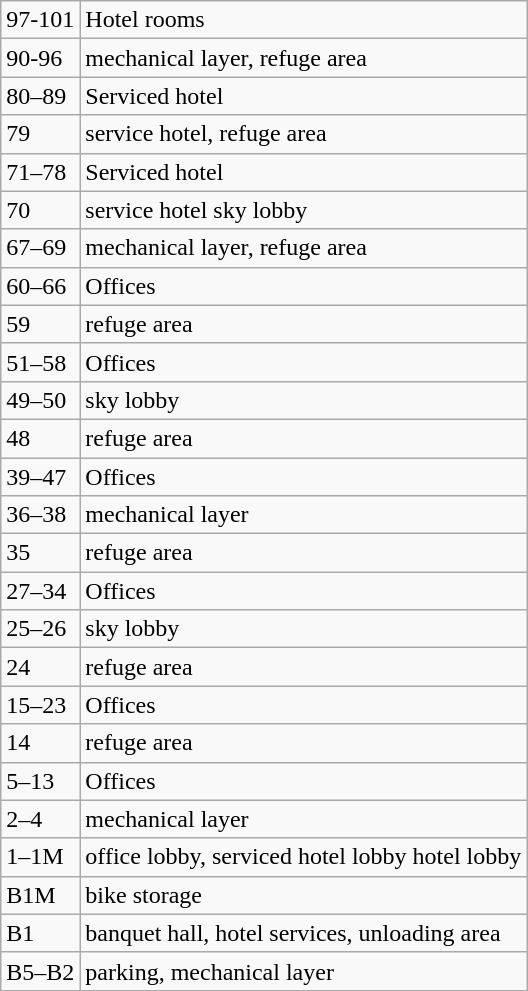<table Class = "wikitable">
<tr>
<td>97-101</td>
<td>Hotel rooms</td>
</tr>
<tr>
<td>90-96</td>
<td>mechanical layer, refuge area</td>
</tr>
<tr>
<td>80–89</td>
<td>Serviced hotel</td>
</tr>
<tr>
<td>79</td>
<td>service hotel, refuge area</td>
</tr>
<tr>
<td>71–78</td>
<td>Serviced hotel</td>
</tr>
<tr>
<td>70</td>
<td>service hotel sky lobby</td>
</tr>
<tr>
<td>67–69</td>
<td>mechanical layer, refuge area</td>
</tr>
<tr>
<td>60–66</td>
<td>Offices</td>
</tr>
<tr>
<td>59</td>
<td>refuge area</td>
</tr>
<tr>
<td>51–58</td>
<td>Offices</td>
</tr>
<tr>
<td>49–50</td>
<td>sky lobby</td>
</tr>
<tr>
<td>48</td>
<td>refuge area</td>
</tr>
<tr>
<td>39–47</td>
<td>Offices</td>
</tr>
<tr>
<td>36–38</td>
<td>mechanical layer</td>
</tr>
<tr>
<td>35</td>
<td>refuge area</td>
</tr>
<tr>
<td>27–34</td>
<td>Offices</td>
</tr>
<tr>
<td>25–26</td>
<td>sky lobby</td>
</tr>
<tr>
<td>24</td>
<td>refuge area</td>
</tr>
<tr>
<td>15–23</td>
<td>Offices</td>
</tr>
<tr>
<td>14</td>
<td>refuge area</td>
</tr>
<tr>
<td>5–13</td>
<td>Offices</td>
</tr>
<tr>
<td>2–4</td>
<td>mechanical layer</td>
</tr>
<tr>
<td>1–1M</td>
<td>office lobby, serviced hotel lobby hotel lobby</td>
</tr>
<tr>
<td>B1M</td>
<td>bike storage</td>
</tr>
<tr>
<td>B1</td>
<td>banquet hall, hotel services, unloading area</td>
</tr>
<tr>
<td>B5–B2</td>
<td>parking, mechanical layer</td>
</tr>
</table>
